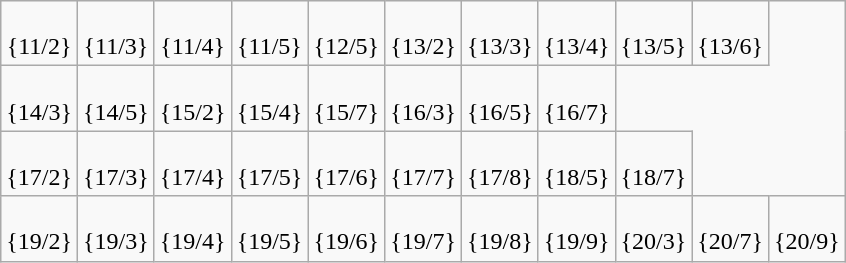<table class=wikitable>
<tr align=center>
<td><br>{11/2}</td>
<td><br>{11/3}</td>
<td><br>{11/4}</td>
<td><br>{11/5}</td>
<td><br>{12/5}</td>
<td><br>{13/2}</td>
<td><br>{13/3}</td>
<td><br>{13/4}</td>
<td><br>{13/5}</td>
<td><br>{13/6}</td>
</tr>
<tr align=center>
<td><br>{14/3}</td>
<td><br>{14/5}</td>
<td><br>{15/2}</td>
<td><br>{15/4}</td>
<td><br>{15/7}</td>
<td><br>{16/3}</td>
<td><br>{16/5}</td>
<td><br>{16/7}</td>
</tr>
<tr align=center>
<td><br>{17/2}</td>
<td><br>{17/3}</td>
<td><br>{17/4}</td>
<td><br>{17/5}</td>
<td><br>{17/6}</td>
<td><br>{17/7}</td>
<td><br>{17/8}</td>
<td><br>{18/5}</td>
<td><br>{18/7}</td>
</tr>
<tr align=center>
<td><br>{19/2}</td>
<td><br>{19/3}</td>
<td><br>{19/4}</td>
<td><br>{19/5}</td>
<td><br>{19/6}</td>
<td><br>{19/7}</td>
<td><br>{19/8}</td>
<td><br>{19/9}</td>
<td><br>{20/3}</td>
<td><br>{20/7}</td>
<td><br>{20/9}</td>
</tr>
</table>
